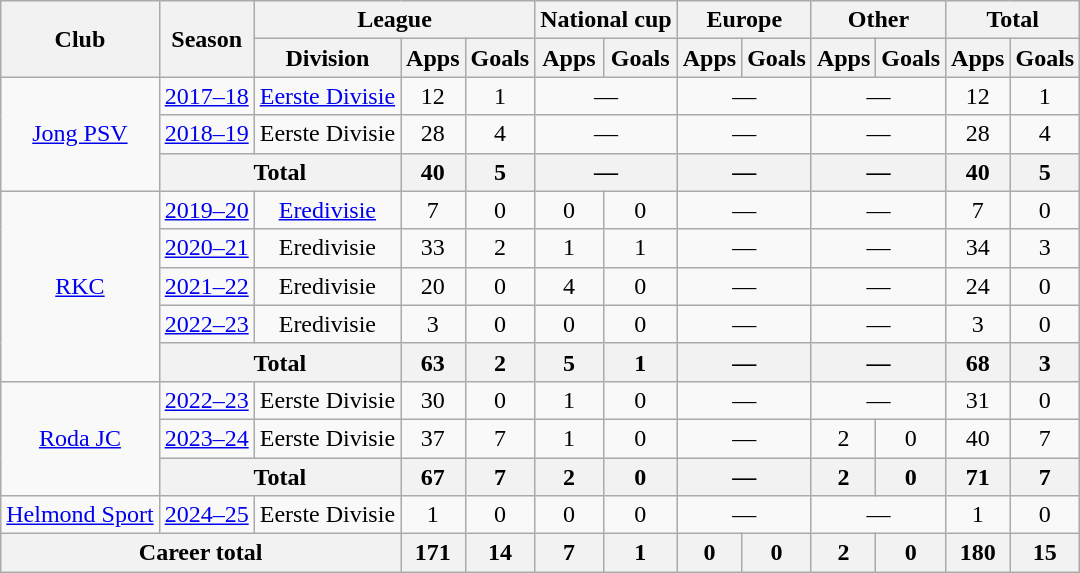<table class="wikitable" style="text-align:center">
<tr>
<th rowspan="2">Club</th>
<th rowspan="2">Season</th>
<th colspan="3">League</th>
<th colspan="2">National cup</th>
<th colspan="2">Europe</th>
<th colspan="2">Other</th>
<th colspan="2">Total</th>
</tr>
<tr>
<th>Division</th>
<th>Apps</th>
<th>Goals</th>
<th>Apps</th>
<th>Goals</th>
<th>Apps</th>
<th>Goals</th>
<th>Apps</th>
<th>Goals</th>
<th>Apps</th>
<th>Goals</th>
</tr>
<tr>
<td rowspan="3"><a href='#'>Jong PSV</a></td>
<td><a href='#'>2017–18</a></td>
<td><a href='#'>Eerste Divisie</a></td>
<td>12</td>
<td>1</td>
<td colspan="2">—</td>
<td colspan="2">—</td>
<td colspan="2">—</td>
<td>12</td>
<td>1</td>
</tr>
<tr>
<td><a href='#'>2018–19</a></td>
<td>Eerste Divisie</td>
<td>28</td>
<td>4</td>
<td colspan="2">—</td>
<td colspan="2">—</td>
<td colspan="2">—</td>
<td>28</td>
<td>4</td>
</tr>
<tr>
<th colspan="2">Total</th>
<th>40</th>
<th>5</th>
<th colspan="2">—</th>
<th colspan="2">—</th>
<th colspan="2">—</th>
<th>40</th>
<th>5</th>
</tr>
<tr>
<td rowspan="5"><a href='#'>RKC</a></td>
<td><a href='#'>2019–20</a></td>
<td><a href='#'>Eredivisie</a></td>
<td>7</td>
<td>0</td>
<td>0</td>
<td>0</td>
<td colspan="2">—</td>
<td colspan="2">—</td>
<td>7</td>
<td>0</td>
</tr>
<tr>
<td><a href='#'>2020–21</a></td>
<td>Eredivisie</td>
<td>33</td>
<td>2</td>
<td>1</td>
<td>1</td>
<td colspan="2">—</td>
<td colspan="2">—</td>
<td>34</td>
<td>3</td>
</tr>
<tr>
<td><a href='#'>2021–22</a></td>
<td>Eredivisie</td>
<td>20</td>
<td>0</td>
<td>4</td>
<td>0</td>
<td colspan="2">—</td>
<td colspan="2">—</td>
<td>24</td>
<td>0</td>
</tr>
<tr>
<td><a href='#'>2022–23</a></td>
<td>Eredivisie</td>
<td>3</td>
<td>0</td>
<td>0</td>
<td>0</td>
<td colspan="2">—</td>
<td colspan="2">—</td>
<td>3</td>
<td>0</td>
</tr>
<tr>
<th colspan="2">Total</th>
<th>63</th>
<th>2</th>
<th>5</th>
<th>1</th>
<th colspan="2">—</th>
<th colspan="2">—</th>
<th>68</th>
<th>3</th>
</tr>
<tr>
<td rowspan="3"><a href='#'>Roda JC</a></td>
<td><a href='#'>2022–23</a></td>
<td>Eerste Divisie</td>
<td>30</td>
<td>0</td>
<td>1</td>
<td>0</td>
<td colspan="2">—</td>
<td colspan="2">—</td>
<td>31</td>
<td>0</td>
</tr>
<tr>
<td><a href='#'>2023–24</a></td>
<td>Eerste Divisie</td>
<td>37</td>
<td>7</td>
<td>1</td>
<td>0</td>
<td colspan="2">—</td>
<td>2</td>
<td>0</td>
<td>40</td>
<td>7</td>
</tr>
<tr>
<th colspan="2">Total</th>
<th>67</th>
<th>7</th>
<th>2</th>
<th>0</th>
<th colspan="2">—</th>
<th>2</th>
<th>0</th>
<th>71</th>
<th>7</th>
</tr>
<tr>
<td rowspan="1"><a href='#'>Helmond Sport</a></td>
<td><a href='#'>2024–25</a></td>
<td>Eerste Divisie</td>
<td>1</td>
<td>0</td>
<td>0</td>
<td>0</td>
<td colspan="2">—</td>
<td colspan="2">—</td>
<td>1</td>
<td>0</td>
</tr>
<tr>
<th colspan="3">Career total</th>
<th>171</th>
<th>14</th>
<th>7</th>
<th>1</th>
<th>0</th>
<th>0</th>
<th>2</th>
<th>0</th>
<th>180</th>
<th>15</th>
</tr>
</table>
